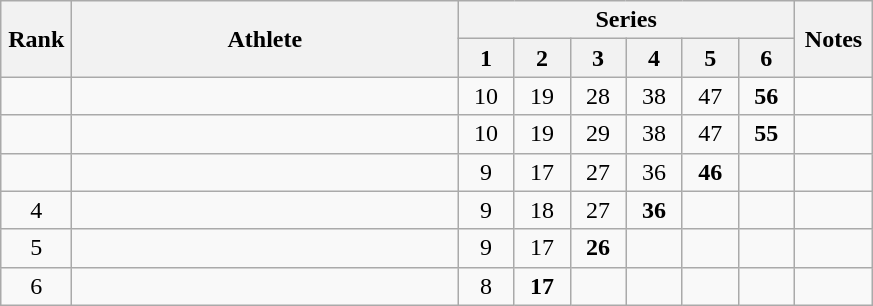<table class="wikitable" style="text-align:center">
<tr>
<th rowspan=2 width=40>Rank</th>
<th rowspan=2 width=250>Athlete</th>
<th colspan=6>Series</th>
<th rowspan=2 width=45>Notes</th>
</tr>
<tr>
<th width=30>1</th>
<th width=30>2</th>
<th width=30>3</th>
<th width=30>4</th>
<th width=30>5</th>
<th width=30>6</th>
</tr>
<tr>
<td></td>
<td align=left></td>
<td>10</td>
<td>19</td>
<td>28</td>
<td>38</td>
<td>47</td>
<td><strong>56</strong></td>
<td></td>
</tr>
<tr>
<td></td>
<td align=left></td>
<td>10</td>
<td>19</td>
<td>29</td>
<td>38</td>
<td>47</td>
<td><strong>55</strong></td>
<td></td>
</tr>
<tr>
<td></td>
<td align=left></td>
<td>9</td>
<td>17</td>
<td>27</td>
<td>36</td>
<td><strong>46</strong></td>
<td></td>
<td></td>
</tr>
<tr>
<td>4</td>
<td align=left></td>
<td>9</td>
<td>18</td>
<td>27</td>
<td><strong>36</strong></td>
<td></td>
<td></td>
<td></td>
</tr>
<tr>
<td>5</td>
<td align=left></td>
<td>9</td>
<td>17</td>
<td><strong>26</strong></td>
<td></td>
<td></td>
<td></td>
<td></td>
</tr>
<tr>
<td>6</td>
<td align=left></td>
<td>8</td>
<td><strong>17</strong></td>
<td></td>
<td></td>
<td></td>
<td></td>
<td></td>
</tr>
</table>
